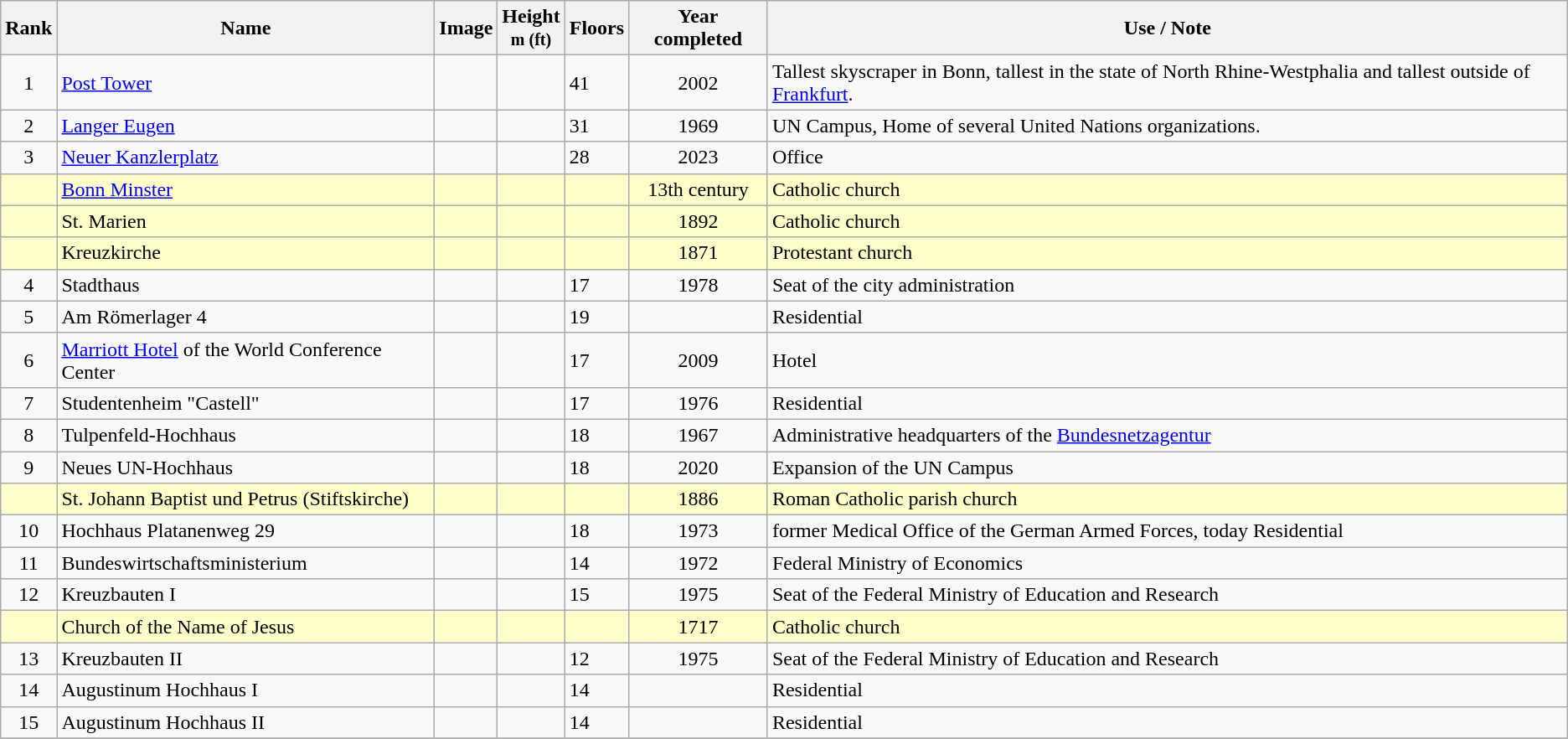<table class="wikitable sortable">
<tr>
<th>Rank</th>
<th>Name</th>
<th>Image</th>
<th>Height<br><small>m (ft)</small></th>
<th>Floors</th>
<th>Year completed</th>
<th>Use / Note</th>
</tr>
<tr>
<td align="center">1</td>
<td><a href='#'>Post Tower</a></td>
<td></td>
<td align="center"></td>
<td>41</td>
<td align="center">2002</td>
<td>Tallest skyscraper in Bonn, tallest in the state of North Rhine-Westphalia and tallest outside of <a href='#'>Frankfurt</a>.</td>
</tr>
<tr>
<td align="center">2</td>
<td><a href='#'>Langer Eugen</a></td>
<td></td>
<td align="center"></td>
<td>31</td>
<td align="center">1969</td>
<td>UN Campus, Home of several United Nations organizations.</td>
</tr>
<tr>
<td align="center">3</td>
<td><a href='#'>Neuer Kanzlerplatz</a></td>
<td></td>
<td align="center"></td>
<td>28</td>
<td align="center">2023</td>
<td>Office</td>
</tr>
<tr style="background: #ffffcc">
<td align="center"></td>
<td><a href='#'>Bonn Minster</a></td>
<td></td>
<td align="center"></td>
<td></td>
<td align="center">13th century</td>
<td>Catholic church</td>
</tr>
<tr style="background: #ffffcc">
<td align="center"></td>
<td>St. Marien</td>
<td></td>
<td align="center"></td>
<td></td>
<td align="center">1892</td>
<td>Catholic church</td>
</tr>
<tr style="background: #ffffcc">
<td align="center"></td>
<td>Kreuzkirche</td>
<td></td>
<td align="center"></td>
<td></td>
<td align="center">1871</td>
<td>Protestant church</td>
</tr>
<tr>
<td align="center">4</td>
<td>Stadthaus</td>
<td></td>
<td align="center"></td>
<td>17</td>
<td align="center">1978</td>
<td>Seat of the city administration</td>
</tr>
<tr>
<td align="center">5</td>
<td>Am Römerlager 4</td>
<td></td>
<td align="center"></td>
<td>19</td>
<td align="center"></td>
<td>Residential</td>
</tr>
<tr>
<td align="center">6</td>
<td><a href='#'>Marriott Hotel</a> of the World Conference Center</td>
<td></td>
<td align="center"></td>
<td>17</td>
<td align="center">2009</td>
<td>Hotel</td>
</tr>
<tr>
<td align="center">7</td>
<td>Studentenheim "Castell"</td>
<td></td>
<td align="center"></td>
<td>17</td>
<td align="center">1976</td>
<td>Residential</td>
</tr>
<tr>
<td align="center">8</td>
<td>Tulpenfeld-Hochhaus</td>
<td></td>
<td align="center"></td>
<td>18</td>
<td align="center">1967</td>
<td>Administrative headquarters of the <a href='#'>Bundesnetzagentur</a></td>
</tr>
<tr>
<td align="center">9</td>
<td>Neues UN-Hochhaus</td>
<td></td>
<td align="center"></td>
<td>18</td>
<td align="center">2020</td>
<td>Expansion of the UN Campus</td>
</tr>
<tr style="background: #ffffcc">
<td align="center"></td>
<td>St. Johann Baptist und Petrus (Stiftskirche)</td>
<td></td>
<td align="center"></td>
<td></td>
<td align="center">1886</td>
<td>Roman Catholic parish church</td>
</tr>
<tr>
<td align="center">10</td>
<td>Hochhaus Platanenweg 29</td>
<td></td>
<td align="center"></td>
<td>18</td>
<td align="center">1973</td>
<td>former Medical Office of the German Armed Forces, today Residential</td>
</tr>
<tr>
<td align="center">11</td>
<td>Bundeswirtschaftsministerium</td>
<td></td>
<td align="center"></td>
<td>14</td>
<td align="center">1972</td>
<td>Federal Ministry of Economics</td>
</tr>
<tr>
<td align="center">12</td>
<td>Kreuzbauten I</td>
<td></td>
<td align="center"></td>
<td>15</td>
<td align="center">1975</td>
<td>Seat of the Federal Ministry of Education and Research</td>
</tr>
<tr style="background: #ffffcc">
<td align="center"></td>
<td>Church of the Name of Jesus</td>
<td></td>
<td align="center"></td>
<td></td>
<td align="center">1717</td>
<td>Catholic church</td>
</tr>
<tr>
<td align="center">13</td>
<td>Kreuzbauten II</td>
<td></td>
<td align="center"></td>
<td>12</td>
<td align="center">1975</td>
<td>Seat of the Federal Ministry of Education and Research</td>
</tr>
<tr>
<td align="center">14</td>
<td>Augustinum Hochhaus I</td>
<td></td>
<td align="center"></td>
<td>14</td>
<td align="center"></td>
<td>Residential</td>
</tr>
<tr>
<td align="center">15</td>
<td>Augustinum Hochhaus II</td>
<td></td>
<td align="center"></td>
<td>14</td>
<td align="center"></td>
<td>Residential</td>
</tr>
<tr>
</tr>
</table>
